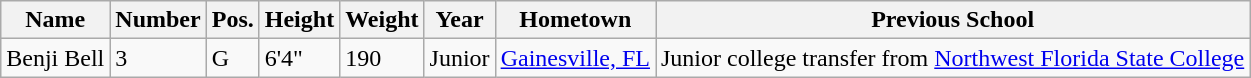<table class="wikitable sortable" border="1">
<tr>
<th>Name</th>
<th>Number</th>
<th>Pos.</th>
<th>Height</th>
<th>Weight</th>
<th>Year</th>
<th>Hometown</th>
<th class="unsortable">Previous School</th>
</tr>
<tr>
<td>Benji Bell</td>
<td>3</td>
<td>G</td>
<td>6'4"</td>
<td>190</td>
<td>Junior</td>
<td><a href='#'>Gainesville, FL</a></td>
<td>Junior college transfer from <a href='#'>Northwest Florida State College</a></td>
</tr>
</table>
